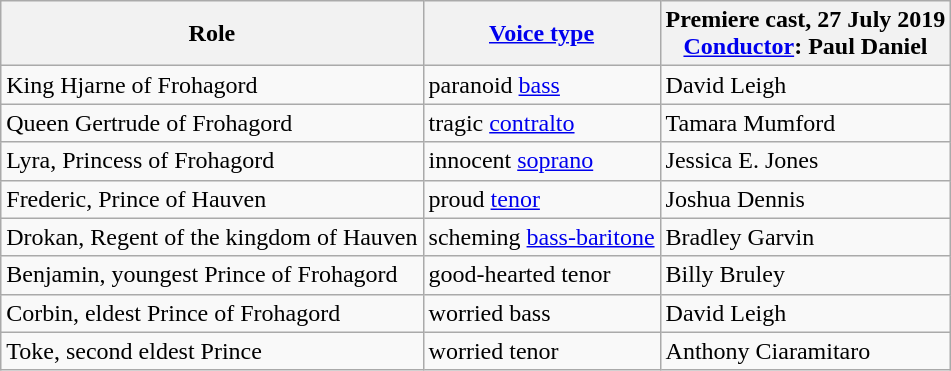<table class="wikitable">
<tr>
<th>Role</th>
<th><a href='#'>Voice type</a></th>
<th>Premiere cast, 27 July 2019<br><a href='#'>Conductor</a>: Paul Daniel</th>
</tr>
<tr>
<td>King Hjarne of Frohagord</td>
<td>paranoid <a href='#'>bass</a></td>
<td>David Leigh</td>
</tr>
<tr>
<td>Queen Gertrude of Frohagord</td>
<td>tragic <a href='#'>contralto</a></td>
<td>Tamara Mumford</td>
</tr>
<tr>
<td>Lyra, Princess of Frohagord</td>
<td>innocent <a href='#'>soprano</a></td>
<td>Jessica E. Jones</td>
</tr>
<tr>
<td>Frederic, Prince of Hauven</td>
<td>proud <a href='#'>tenor</a></td>
<td>Joshua Dennis</td>
</tr>
<tr>
<td>Drokan, Regent of the kingdom of Hauven</td>
<td>scheming <a href='#'>bass-baritone</a></td>
<td>Bradley Garvin</td>
</tr>
<tr>
<td>Benjamin, youngest Prince of Frohagord</td>
<td>good-hearted tenor</td>
<td>Billy Bruley</td>
</tr>
<tr>
<td>Corbin, eldest Prince of Frohagord</td>
<td>worried bass</td>
<td>David Leigh</td>
</tr>
<tr>
<td>Toke, second eldest Prince</td>
<td>worried tenor</td>
<td>Anthony Ciaramitaro</td>
</tr>
</table>
